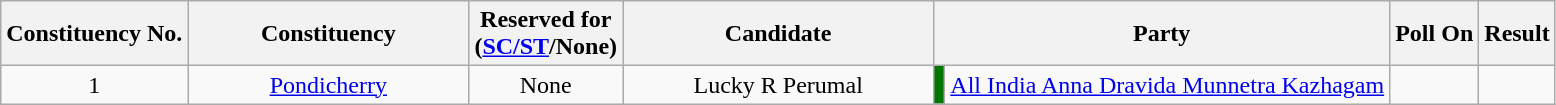<table class="wikitable sortable" style="text-align:center">
<tr>
<th>Constituency No.</th>
<th style="width:180px;">Constituency</th>
<th>Reserved for<br>(<a href='#'>SC/ST</a>/None)</th>
<th style="width:200px;">Candidate</th>
<th colspan="2">Party</th>
<th>Poll On</th>
<th>Result</th>
</tr>
<tr>
<td style="text-align:center;">1</td>
<td><a href='#'>Pondicherry</a></td>
<td>None</td>
<td>Lucky R Perumal</td>
<td bgcolor=#007500></td>
<td><a href='#'>All India Anna Dravida Munnetra Kazhagam</a></td>
<td></td>
<td></td>
</tr>
</table>
